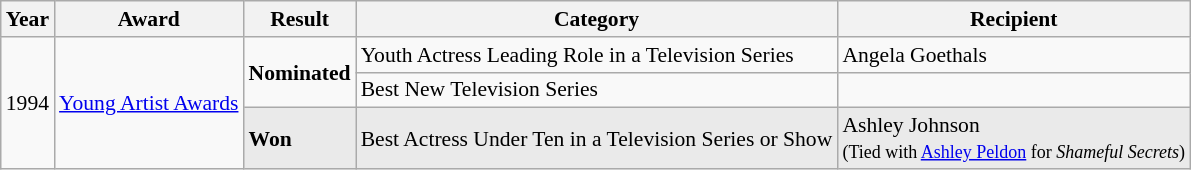<table class="wikitable" style="font-size: 90%;">
<tr>
<th>Year</th>
<th>Award</th>
<th>Result</th>
<th>Category</th>
<th>Recipient</th>
</tr>
<tr>
<td rowspan="3">1994</td>
<td rowspan="3"><a href='#'>Young Artist Awards</a></td>
<td rowspan="2"><strong>Nominated</strong></td>
<td>Youth Actress Leading Role in a Television Series</td>
<td>Angela Goethals</td>
</tr>
<tr>
<td>Best New Television Series</td>
<td></td>
</tr>
<tr style="background-color: #EAEAEA;">
<td><strong>Won</strong></td>
<td>Best Actress Under Ten in a Television Series or Show</td>
<td>Ashley Johnson<br><small>(Tied with <a href='#'>Ashley Peldon</a> for <em>Shameful Secrets</em>)</small></td>
</tr>
</table>
